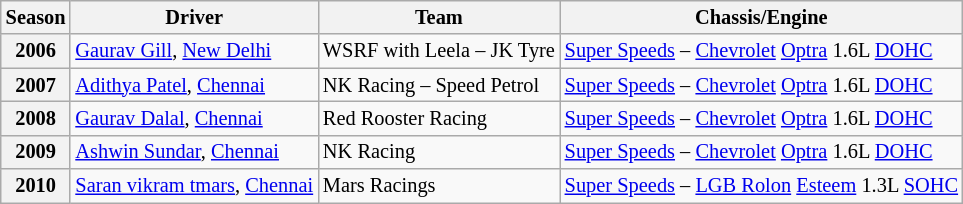<table class="wikitable" style="font-size:85%;">
<tr>
<th>Season</th>
<th>Driver</th>
<th>Team</th>
<th>Chassis/Engine</th>
</tr>
<tr>
<th>2006</th>
<td> <a href='#'>Gaurav Gill</a>, <a href='#'>New Delhi</a></td>
<td>WSRF with Leela – JK Tyre</td>
<td><a href='#'>Super Speeds</a> – <a href='#'>Chevrolet</a> <a href='#'>Optra</a> 1.6L <a href='#'>DOHC</a></td>
</tr>
<tr>
<th>2007</th>
<td> <a href='#'>Adithya Patel</a>, <a href='#'>Chennai</a></td>
<td>NK Racing – Speed Petrol</td>
<td><a href='#'>Super Speeds</a> – <a href='#'>Chevrolet</a> <a href='#'>Optra</a> 1.6L <a href='#'>DOHC</a></td>
</tr>
<tr>
<th>2008</th>
<td> <a href='#'>Gaurav Dalal</a>, <a href='#'>Chennai</a></td>
<td>Red Rooster Racing</td>
<td><a href='#'>Super Speeds</a> – <a href='#'>Chevrolet</a> <a href='#'>Optra</a> 1.6L <a href='#'>DOHC</a></td>
</tr>
<tr>
<th>2009</th>
<td> <a href='#'>Ashwin Sundar</a>, <a href='#'>Chennai</a></td>
<td>NK Racing</td>
<td><a href='#'>Super Speeds</a> – <a href='#'>Chevrolet</a> <a href='#'>Optra</a> 1.6L <a href='#'>DOHC</a></td>
</tr>
<tr>
<th>2010</th>
<td> <a href='#'>Saran vikram tmars</a>, <a href='#'>Chennai</a></td>
<td>Mars Racings</td>
<td><a href='#'>Super Speeds</a> – <a href='#'>LGB Rolon</a> <a href='#'>Esteem</a> 1.3L <a href='#'>SOHC</a></td>
</tr>
</table>
